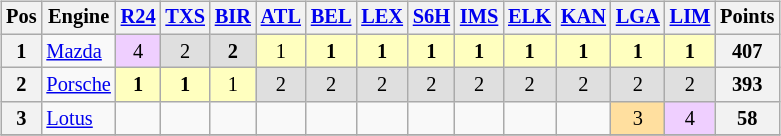<table>
<tr>
<td><br><table class="wikitable" style="font-size:85%; text-align:center">
<tr style="background:#f9f9f9" valign="top">
<th valign="middle">Pos</th>
<th valign="middle">Engine</th>
<th><a href='#'>R24</a><br></th>
<th><a href='#'>TXS</a><br></th>
<th><a href='#'>BIR</a><br></th>
<th><a href='#'>ATL</a><br></th>
<th><a href='#'>BEL</a><br></th>
<th><a href='#'>LEX</a><br></th>
<th><a href='#'>S6H</a><br></th>
<th><a href='#'>IMS</a><br></th>
<th><a href='#'>ELK</a><br></th>
<th><a href='#'>KAN</a><br></th>
<th><a href='#'>LGA</a><br></th>
<th><a href='#'>LIM</a><br></th>
<th valign="middle">Points</th>
</tr>
<tr>
<th>1</th>
<td align="left"> <a href='#'>Mazda</a></td>
<td style="background:#efcfff;">4</td>
<td style="background:#dfdfdf;">2</td>
<td style="background:#dfdfdf;"><strong>2</strong></td>
<td style="background:#ffffbf;">1</td>
<td style="background:#ffffbf;"><strong>1</strong></td>
<td style="background:#ffffbf;"><strong>1</strong></td>
<td style="background:#ffffbf;"><strong>1</strong></td>
<td style="background:#ffffbf;"><strong>1</strong></td>
<td style="background:#ffffbf;"><strong>1</strong></td>
<td style="background:#ffffbf;"><strong>1</strong></td>
<td style="background:#ffffbf;"><strong>1</strong></td>
<td style="background:#ffffbf;"><strong>1</strong></td>
<th>407</th>
</tr>
<tr>
<th>2</th>
<td align="left"> <a href='#'>Porsche</a></td>
<td style="background:#ffffbf;"><strong>1</strong></td>
<td style="background:#ffffbf;"><strong>1</strong></td>
<td style="background:#ffffbf;">1</td>
<td style="background:#dfdfdf;">2</td>
<td style="background:#dfdfdf;">2</td>
<td style="background:#dfdfdf;">2</td>
<td style="background:#dfdfdf;">2</td>
<td style="background:#dfdfdf;">2</td>
<td style="background:#dfdfdf;">2</td>
<td style="background:#dfdfdf;">2</td>
<td style="background:#dfdfdf;">2</td>
<td style="background:#dfdfdf;">2</td>
<th>393</th>
</tr>
<tr>
<th>3</th>
<td align="left"> <a href='#'>Lotus</a></td>
<td></td>
<td></td>
<td></td>
<td></td>
<td></td>
<td></td>
<td></td>
<td></td>
<td></td>
<td></td>
<td style="background:#ffdf9f;">3</td>
<td style="background:#efcfff;">4</td>
<th>58</th>
</tr>
<tr>
</tr>
</table>
</td>
<td valign="top"></td>
</tr>
</table>
